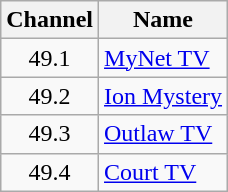<table class="wikitable sortable">
<tr>
<th>Channel</th>
<th>Name</th>
</tr>
<tr>
<td style="text-align:center;">49.1</td>
<td><a href='#'>MyNet TV</a></td>
</tr>
<tr>
<td style="text-align:center;">49.2</td>
<td><a href='#'>Ion Mystery</a></td>
</tr>
<tr>
<td style="text-align:center;">49.3</td>
<td><a href='#'>Outlaw TV</a></td>
</tr>
<tr>
<td style="text-align:center;">49.4</td>
<td><a href='#'>Court TV</a></td>
</tr>
</table>
